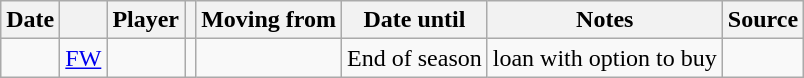<table class="wikitable sortable">
<tr>
<th scope=col>Date</th>
<th scope=col></th>
<th scope=col>Player</th>
<th scope=col></th>
<th scope=col>Moving from</th>
<th scope=col class="unsortable">Date until</th>
<th scope=col class="unsortable">Notes</th>
<th scope=col>Source</th>
</tr>
<tr>
<td></td>
<td align="center"><a href='#'>FW</a></td>
<td></td>
<td align="center"></td>
<td></td>
<td align="center">End of season</td>
<td align="center">loan with option to buy</td>
<td></td>
</tr>
</table>
